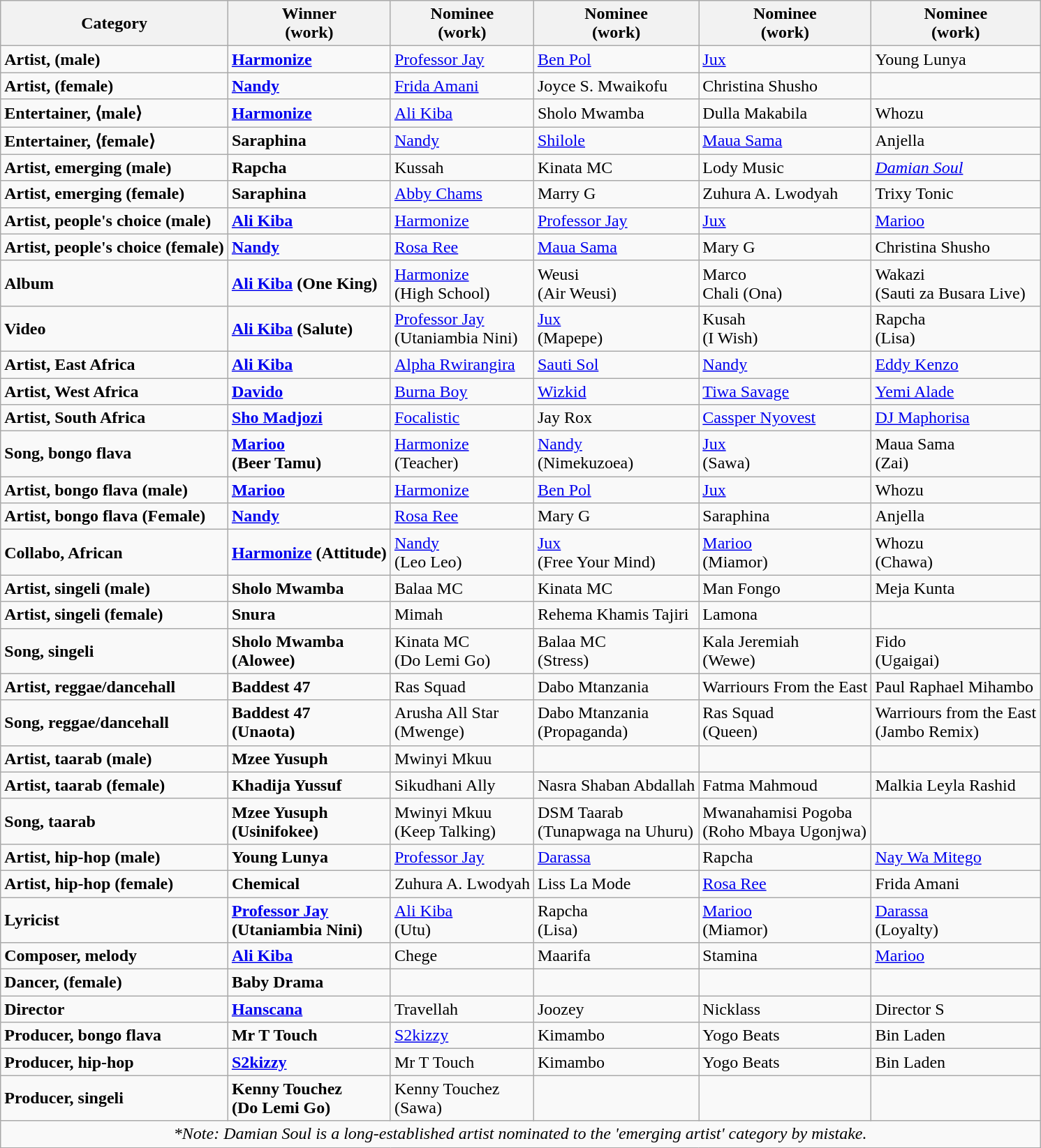<table class="wikitable">
<tr>
<th>Category</th>
<th>Winner <br> (work)</th>
<th>Nominee <br> (work)</th>
<th>Nominee <br> (work)</th>
<th>Nominee <br> (work)</th>
<th>Nominee <br> (work)</th>
</tr>
<tr>
<td><strong>Artist, (male)</strong></td>
<td><strong><a href='#'>Harmonize</a></strong></td>
<td><a href='#'>Professor Jay</a></td>
<td><a href='#'>Ben Pol</a></td>
<td><a href='#'>Jux</a></td>
<td>Young Lunya</td>
</tr>
<tr>
<td><strong>Artist, (female)</strong></td>
<td><strong><a href='#'>Nandy</a></strong></td>
<td><a href='#'>Frida Amani</a></td>
<td>Joyce S. Mwaikofu</td>
<td>Christina Shusho</td>
</tr>
<tr>
<td><strong>Entertainer, ⟨male⟩</strong></td>
<td><strong><a href='#'>Harmonize</a></strong></td>
<td><a href='#'>Ali Kiba</a></td>
<td>Sholo Mwamba</td>
<td>Dulla Makabila</td>
<td>Whozu</td>
</tr>
<tr>
<td><strong>Entertainer, ⟨female⟩</strong></td>
<td><strong>Saraphina</strong></td>
<td><a href='#'>Nandy</a></td>
<td><a href='#'>Shilole</a></td>
<td><a href='#'>Maua Sama</a></td>
<td>Anjella</td>
</tr>
<tr>
<td><strong>Artist, emerging (male)</strong></td>
<td><strong>Rapcha</strong></td>
<td>Kussah</td>
<td>Kinata MC</td>
<td>Lody Music</td>
<td><em><a href='#'>Damian Soul</a></em></td>
</tr>
<tr>
<td><strong>Artist, emerging (female)</strong></td>
<td><strong>Saraphina</strong></td>
<td><a href='#'>Abby Chams</a></td>
<td>Marry G</td>
<td>Zuhura A. Lwodyah</td>
<td>Trixy Tonic</td>
</tr>
<tr>
<td><strong>Artist, people's choice (male)</strong></td>
<td><strong><a href='#'>Ali Kiba</a></strong></td>
<td><a href='#'>Harmonize</a></td>
<td><a href='#'>Professor Jay</a></td>
<td><a href='#'>Jux</a></td>
<td><a href='#'>Marioo</a></td>
</tr>
<tr>
<td><strong>Artist, people's choice (female)</strong></td>
<td><strong><a href='#'>Nandy</a></strong></td>
<td><a href='#'>Rosa Ree</a></td>
<td><a href='#'>Maua Sama</a></td>
<td>Mary G</td>
<td>Christina Shusho</td>
</tr>
<tr>
<td><strong>Album</strong></td>
<td><strong><a href='#'>Ali Kiba</a> (One King)</strong></td>
<td><a href='#'>Harmonize</a> <br> (High School)</td>
<td>Weusi <br> (Air Weusi)</td>
<td>Marco <br> Chali (Ona)</td>
<td>Wakazi <br> (Sauti za Busara Live)</td>
</tr>
<tr>
<td><strong>Video</strong></td>
<td><strong><a href='#'>Ali Kiba</a> (Salute)</strong></td>
<td><a href='#'>Professor Jay</a> <br> (Utaniambia Nini)</td>
<td><a href='#'>Jux</a> <br> (Mapepe)</td>
<td>Kusah <br> (I Wish)</td>
<td>Rapcha <br> (Lisa)</td>
</tr>
<tr>
<td><strong>Artist, East Africa</strong></td>
<td><strong><a href='#'>Ali Kiba</a></strong></td>
<td><a href='#'>Alpha Rwirangira</a></td>
<td><a href='#'>Sauti Sol</a></td>
<td><a href='#'>Nandy</a></td>
<td><a href='#'>Eddy Kenzo</a></td>
</tr>
<tr>
<td><strong>Artist, West Africa</strong></td>
<td><strong><a href='#'>Davido</a></strong></td>
<td><a href='#'>Burna Boy</a></td>
<td><a href='#'>Wizkid</a></td>
<td><a href='#'>Tiwa Savage</a></td>
<td><a href='#'>Yemi Alade</a></td>
</tr>
<tr>
<td><strong>Artist, South Africa</strong></td>
<td><strong><a href='#'>Sho Madjozi</a></strong></td>
<td><a href='#'>Focalistic</a></td>
<td>Jay Rox</td>
<td><a href='#'>Cassper Nyovest</a></td>
<td><a href='#'>DJ Maphorisa</a></td>
</tr>
<tr>
<td><strong>Song, bongo flava</strong></td>
<td><strong><a href='#'>Marioo</a> <br> (Beer Tamu)</strong></td>
<td><a href='#'>Harmonize</a> <br> (Teacher)</td>
<td><a href='#'>Nandy</a> <br> (Nimekuzoea)</td>
<td><a href='#'>Jux</a> <br> (Sawa)</td>
<td>Maua Sama <br> (Zai)</td>
</tr>
<tr>
<td><strong>Artist, bongo flava (male)</strong></td>
<td><strong><a href='#'>Marioo</a></strong></td>
<td><a href='#'>Harmonize</a></td>
<td><a href='#'>Ben Pol</a></td>
<td><a href='#'>Jux</a></td>
<td>Whozu</td>
</tr>
<tr>
<td><strong>Artist, bongo flava (Female)</strong></td>
<td><strong><a href='#'>Nandy</a></strong></td>
<td><a href='#'>Rosa Ree</a></td>
<td>Mary G</td>
<td>Saraphina</td>
<td>Anjella</td>
</tr>
<tr>
<td><strong>Collabo, African</strong></td>
<td><strong><a href='#'>Harmonize</a> (Attitude)</strong></td>
<td><a href='#'>Nandy</a> <br> (Leo Leo)</td>
<td><a href='#'>Jux</a> <br> (Free Your Mind)</td>
<td><a href='#'>Marioo</a> <br> (Miamor)</td>
<td>Whozu <br> (Chawa)</td>
</tr>
<tr>
<td><strong>Artist, singeli (male)</strong></td>
<td><strong>Sholo Mwamba</strong></td>
<td>Balaa MC</td>
<td>Kinata MC</td>
<td>Man Fongo</td>
<td>Meja Kunta</td>
</tr>
<tr>
<td><strong>Artist, singeli (female)</strong></td>
<td><strong>Snura</strong></td>
<td>Mimah</td>
<td>Rehema Khamis Tajiri</td>
<td>Lamona</td>
<td></td>
</tr>
<tr>
<td><strong>Song, singeli</strong></td>
<td><strong>Sholo Mwamba <br> (Alowee)</strong></td>
<td>Kinata MC <br> (Do Lemi Go)</td>
<td>Balaa MC <br> (Stress)</td>
<td>Kala Jeremiah <br> (Wewe)</td>
<td>Fido <br> (Ugaigai)</td>
</tr>
<tr>
<td><strong>Artist, reggae/dancehall</strong></td>
<td><strong>Baddest 47</strong></td>
<td>Ras Squad</td>
<td>Dabo Mtanzania</td>
<td>Warriours From the East</td>
<td>Paul Raphael Mihambo</td>
</tr>
<tr>
<td><strong>Song, reggae/dancehall</strong></td>
<td><strong>Baddest 47 <br> (Unaota)</strong></td>
<td>Arusha All Star <br> (Mwenge)</td>
<td>Dabo Mtanzania <br> (Propaganda)</td>
<td>Ras Squad <br> (Queen)</td>
<td>Warriours from the East <br> (Jambo Remix)</td>
</tr>
<tr>
<td><strong>Artist, taarab (male)</strong></td>
<td><strong>Mzee Yusuph</strong></td>
<td>Mwinyi Mkuu</td>
<td></td>
<td></td>
</tr>
<tr>
<td><strong>Artist, taarab (female)</strong></td>
<td><strong>Khadija Yussuf</strong></td>
<td>Sikudhani Ally</td>
<td>Nasra Shaban Abdallah</td>
<td>Fatma Mahmoud</td>
<td>Malkia Leyla Rashid</td>
</tr>
<tr>
<td><strong>Song, taarab</strong></td>
<td><strong>Mzee Yusuph <br> (Usinifokee)</strong></td>
<td>Mwinyi Mkuu <br> (Keep Talking)</td>
<td>DSM Taarab <br> (Tunapwaga na Uhuru)</td>
<td>Mwanahamisi Pogoba <br> (Roho Mbaya Ugonjwa)</td>
<td></td>
</tr>
<tr>
<td><strong>Artist, hip-hop (male)</strong></td>
<td><strong>Young Lunya</strong></td>
<td><a href='#'>Professor Jay</a></td>
<td><a href='#'>Darassa</a></td>
<td>Rapcha</td>
<td><a href='#'>Nay Wa Mitego</a></td>
</tr>
<tr>
<td><strong>Artist, hip-hop (female)</strong></td>
<td><strong>Chemical</strong></td>
<td>Zuhura A. Lwodyah</td>
<td>Liss La Mode</td>
<td><a href='#'>Rosa Ree</a></td>
<td>Frida Amani</td>
</tr>
<tr>
<td><strong>Lyricist</strong></td>
<td><strong><a href='#'>Professor Jay</a><br> (Utaniambia Nini)</strong></td>
<td><a href='#'>Ali Kiba</a> <br> (Utu)</td>
<td>Rapcha <br> (Lisa)</td>
<td><a href='#'>Marioo</a> <br> (Miamor)</td>
<td><a href='#'>Darassa</a> <br> (Loyalty)</td>
</tr>
<tr>
<td><strong>Composer, melody</strong></td>
<td><strong><a href='#'>Ali Kiba</a></strong></td>
<td>Chege</td>
<td>Maarifa</td>
<td>Stamina</td>
<td><a href='#'>Marioo</a></td>
</tr>
<tr>
<td><strong>Dancer, (female)</strong></td>
<td><strong>Baby Drama</strong></td>
<td></td>
<td></td>
<td></td>
<td></td>
</tr>
<tr>
<td><strong>Director</strong></td>
<td><strong><a href='#'>Hanscana</a></strong></td>
<td>Travellah</td>
<td>Joozey</td>
<td>Nicklass</td>
<td>Director S</td>
</tr>
<tr>
<td><strong>Producer, bongo flava</strong></td>
<td><strong>Mr T Touch</strong></td>
<td><a href='#'>S2kizzy</a></td>
<td>Kimambo</td>
<td>Yogo Beats</td>
<td>Bin Laden</td>
</tr>
<tr>
<td><strong>Producer, hip-hop</strong></td>
<td><strong><a href='#'>S2kizzy</a></strong></td>
<td>Mr T Touch</td>
<td>Kimambo</td>
<td>Yogo Beats</td>
<td>Bin Laden</td>
</tr>
<tr>
<td><strong>Producer, singeli</strong></td>
<td><strong>Kenny Touchez <br> (Do Lemi Go)</strong></td>
<td>Kenny Touchez <br> (Sawa)</td>
<td></td>
<td></td>
<td></td>
</tr>
<tr>
<td colspan=6 style="text-align: center;"><em>*Note: Damian Soul is a long-established artist nominated to the 'emerging artist' category by mistake.</em></td>
</tr>
</table>
